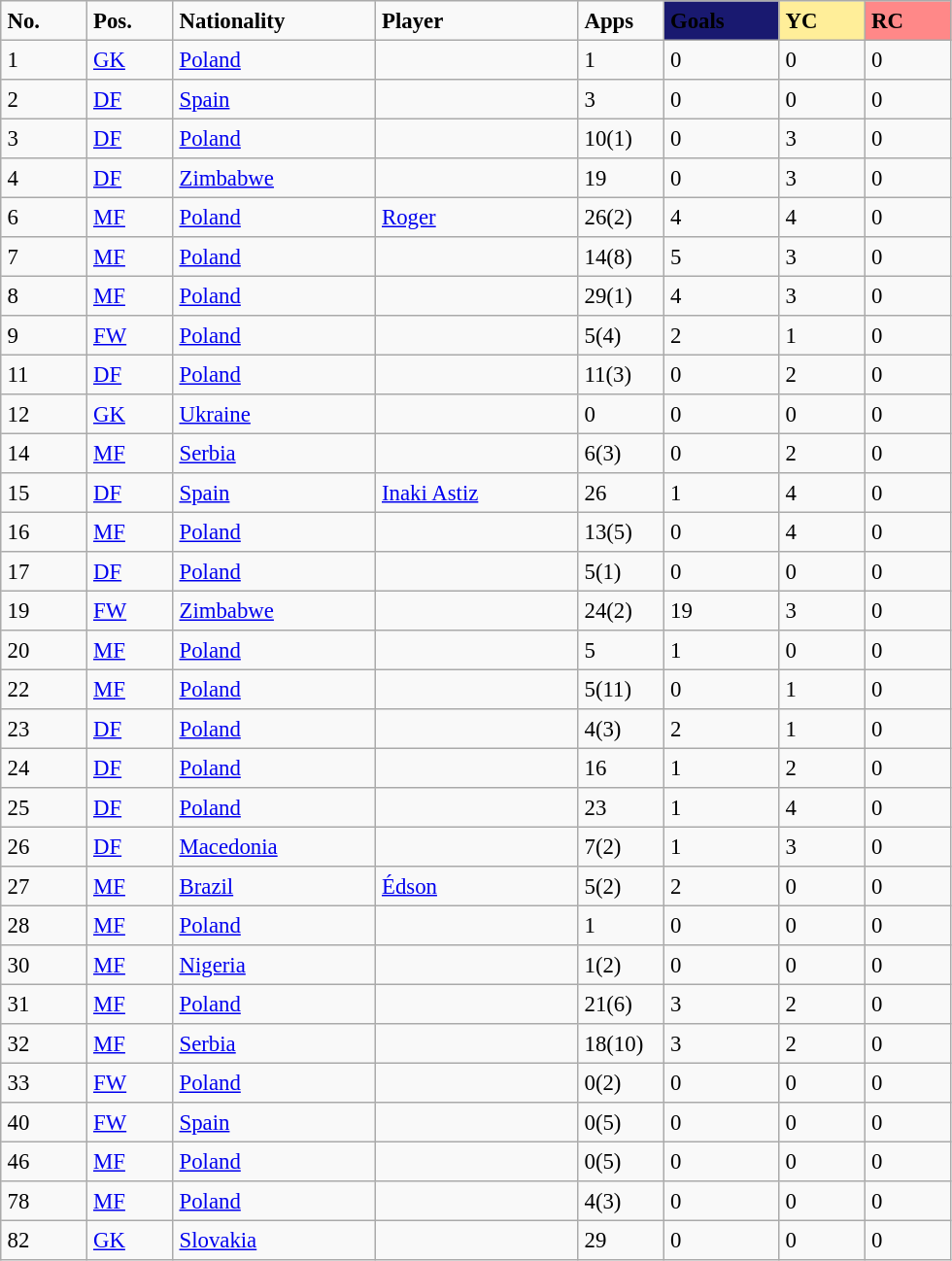<table class="sortable" border="2" cellpadding="4" cellspacing="0" style="text-align:left; margin: 1em 1em 1em 0; background: #f9f9f9; border: 1px #aaa solid; border-collapse: collapse; font-size: 95%;">
<tr>
<th class="sortable" width="50px">No.</th>
<th width="50px">Pos.</th>
<th class="sortable" width="130px">Nationality</th>
<th width="130px">Player</th>
<th width="50px">Apps</th>
<th width="70px" style="background: #191970"><span> Goals</span></th>
<th width="50px" style="background: #FFEE99"> YC</th>
<th width="50px" style="background: #FF8888"> RC</th>
</tr>
<tr>
<td>1</td>
<td><a href='#'>GK</a></td>
<td> <a href='#'>Poland</a></td>
<td></td>
<td>1</td>
<td>0</td>
<td>0</td>
<td>0</td>
</tr>
<tr --->
<td>2</td>
<td><a href='#'>DF</a></td>
<td> <a href='#'>Spain</a></td>
<td></td>
<td>3</td>
<td>0</td>
<td>0</td>
<td>0</td>
</tr>
<tr --->
<td>3</td>
<td><a href='#'>DF</a></td>
<td> <a href='#'>Poland</a></td>
<td></td>
<td>10(1)</td>
<td>0</td>
<td>3</td>
<td>0</td>
</tr>
<tr --->
<td>4</td>
<td><a href='#'>DF</a></td>
<td> <a href='#'>Zimbabwe</a></td>
<td></td>
<td>19</td>
<td>0</td>
<td>3</td>
<td>0</td>
</tr>
<tr --->
<td>6</td>
<td><a href='#'>MF</a></td>
<td> <a href='#'>Poland</a></td>
<td><a href='#'>Roger</a></td>
<td>26(2)</td>
<td>4</td>
<td>4</td>
<td>0</td>
</tr>
<tr --->
<td>7</td>
<td><a href='#'>MF</a></td>
<td> <a href='#'>Poland</a></td>
<td></td>
<td>14(8)</td>
<td>5</td>
<td>3</td>
<td>0</td>
</tr>
<tr --->
<td>8</td>
<td><a href='#'>MF</a></td>
<td> <a href='#'>Poland</a></td>
<td></td>
<td>29(1)</td>
<td>4</td>
<td>3</td>
<td>0</td>
</tr>
<tr --->
<td>9</td>
<td><a href='#'>FW</a></td>
<td> <a href='#'>Poland</a></td>
<td></td>
<td>5(4)</td>
<td>2</td>
<td>1</td>
<td>0</td>
</tr>
<tr --->
<td>11</td>
<td><a href='#'>DF</a></td>
<td> <a href='#'>Poland</a></td>
<td></td>
<td>11(3)</td>
<td>0</td>
<td>2</td>
<td>0</td>
</tr>
<tr --->
<td>12</td>
<td><a href='#'>GK</a></td>
<td> <a href='#'>Ukraine</a></td>
<td></td>
<td>0</td>
<td>0</td>
<td>0</td>
<td>0</td>
</tr>
<tr --->
<td>14</td>
<td><a href='#'>MF</a></td>
<td> <a href='#'>Serbia</a></td>
<td></td>
<td>6(3)</td>
<td>0</td>
<td>2</td>
<td>0</td>
</tr>
<tr --->
<td>15</td>
<td><a href='#'>DF</a></td>
<td> <a href='#'>Spain</a></td>
<td><a href='#'>Inaki Astiz</a></td>
<td>26</td>
<td>1</td>
<td>4</td>
<td>0</td>
</tr>
<tr --->
<td>16</td>
<td><a href='#'>MF</a></td>
<td> <a href='#'>Poland</a></td>
<td></td>
<td>13(5)</td>
<td>0</td>
<td>4</td>
<td>0</td>
</tr>
<tr --->
<td>17</td>
<td><a href='#'>DF</a></td>
<td> <a href='#'>Poland</a></td>
<td></td>
<td>5(1)</td>
<td>0</td>
<td>0</td>
<td>0</td>
</tr>
<tr --->
<td>19</td>
<td><a href='#'>FW</a></td>
<td> <a href='#'>Zimbabwe</a></td>
<td></td>
<td>24(2)</td>
<td>19</td>
<td>3</td>
<td>0</td>
</tr>
<tr --->
<td>20</td>
<td><a href='#'>MF</a></td>
<td> <a href='#'>Poland</a></td>
<td></td>
<td>5</td>
<td>1</td>
<td>0</td>
<td>0</td>
</tr>
<tr --->
<td>22</td>
<td><a href='#'>MF</a></td>
<td> <a href='#'>Poland</a></td>
<td></td>
<td>5(11)</td>
<td>0</td>
<td>1</td>
<td>0</td>
</tr>
<tr --->
<td>23</td>
<td><a href='#'>DF</a></td>
<td> <a href='#'>Poland</a></td>
<td></td>
<td>4(3)</td>
<td>2</td>
<td>1</td>
<td>0</td>
</tr>
<tr --->
<td>24</td>
<td><a href='#'>DF</a></td>
<td> <a href='#'>Poland</a></td>
<td></td>
<td>16</td>
<td>1</td>
<td>2</td>
<td>0</td>
</tr>
<tr --->
<td>25</td>
<td><a href='#'>DF</a></td>
<td> <a href='#'>Poland</a></td>
<td></td>
<td>23</td>
<td>1</td>
<td>4</td>
<td>0</td>
</tr>
<tr --->
<td>26</td>
<td><a href='#'>DF</a></td>
<td> <a href='#'>Macedonia</a></td>
<td></td>
<td>7(2)</td>
<td>1</td>
<td>3</td>
<td>0</td>
</tr>
<tr --->
<td>27</td>
<td><a href='#'>MF</a></td>
<td> <a href='#'>Brazil</a></td>
<td><a href='#'>Édson</a></td>
<td>5(2)</td>
<td>2</td>
<td>0</td>
<td>0</td>
</tr>
<tr --->
<td>28</td>
<td><a href='#'>MF</a></td>
<td> <a href='#'>Poland</a></td>
<td></td>
<td>1</td>
<td>0</td>
<td>0</td>
<td>0</td>
</tr>
<tr --->
<td>30</td>
<td><a href='#'>MF</a></td>
<td> <a href='#'>Nigeria</a></td>
<td></td>
<td>1(2)</td>
<td>0</td>
<td>0</td>
<td>0</td>
</tr>
<tr --->
<td>31</td>
<td><a href='#'>MF</a></td>
<td> <a href='#'>Poland</a></td>
<td></td>
<td>21(6)</td>
<td>3</td>
<td>2</td>
<td>0</td>
</tr>
<tr --->
<td>32</td>
<td><a href='#'>MF</a></td>
<td> <a href='#'>Serbia</a></td>
<td></td>
<td>18(10)</td>
<td>3</td>
<td>2</td>
<td>0</td>
</tr>
<tr --->
<td>33</td>
<td><a href='#'>FW</a></td>
<td> <a href='#'>Poland</a></td>
<td></td>
<td>0(2)</td>
<td>0</td>
<td>0</td>
<td>0</td>
</tr>
<tr --->
<td>40</td>
<td><a href='#'>FW</a></td>
<td> <a href='#'>Spain</a></td>
<td></td>
<td>0(5)</td>
<td>0</td>
<td>0</td>
<td>0</td>
</tr>
<tr --->
<td>46</td>
<td><a href='#'>MF</a></td>
<td> <a href='#'>Poland</a></td>
<td></td>
<td>0(5)</td>
<td>0</td>
<td>0</td>
<td>0</td>
</tr>
<tr --->
<td>78</td>
<td><a href='#'>MF</a></td>
<td> <a href='#'>Poland</a></td>
<td></td>
<td>4(3)</td>
<td>0</td>
<td>0</td>
<td>0</td>
</tr>
<tr --->
<td>82</td>
<td><a href='#'>GK</a></td>
<td> <a href='#'>Slovakia</a></td>
<td></td>
<td>29</td>
<td>0</td>
<td>0</td>
<td>0</td>
</tr>
</table>
